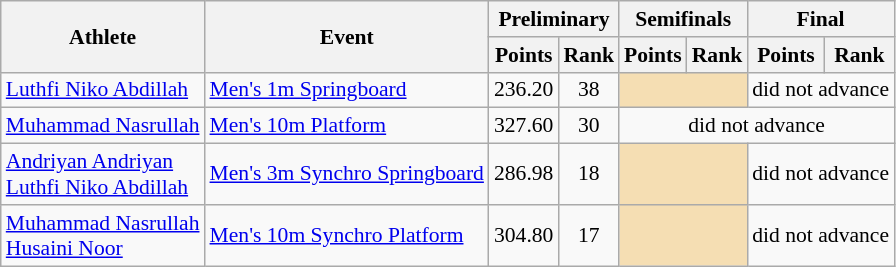<table class=wikitable style="font-size:90%">
<tr>
<th rowspan="2">Athlete</th>
<th rowspan="2">Event</th>
<th colspan="2">Preliminary</th>
<th colspan="2">Semifinals</th>
<th colspan="2">Final</th>
</tr>
<tr>
<th>Points</th>
<th>Rank</th>
<th>Points</th>
<th>Rank</th>
<th>Points</th>
<th>Rank</th>
</tr>
<tr>
<td rowspan="1"><a href='#'>Luthfi Niko Abdillah</a></td>
<td><a href='#'>Men's 1m Springboard</a></td>
<td align=center>236.20</td>
<td align=center>38</td>
<td colspan= 2 bgcolor="wheat"></td>
<td align=center colspan=2>did not advance</td>
</tr>
<tr>
<td rowspan="1"><a href='#'>Muhammad Nasrullah</a></td>
<td><a href='#'>Men's 10m Platform</a></td>
<td align=center>327.60</td>
<td align=center>30</td>
<td align=center colspan=4>did not advance</td>
</tr>
<tr>
<td rowspan="1"><a href='#'>Andriyan Andriyan</a><br><a href='#'>Luthfi Niko Abdillah</a></td>
<td><a href='#'>Men's 3m Synchro Springboard</a></td>
<td align=center>286.98</td>
<td align=center>18</td>
<td colspan= 2 bgcolor="wheat"></td>
<td align=center colspan=2>did not advance</td>
</tr>
<tr>
<td rowspan="1"><a href='#'>Muhammad Nasrullah</a><br><a href='#'>Husaini Noor</a></td>
<td><a href='#'>Men's 10m Synchro Platform</a></td>
<td align=center>304.80</td>
<td align=center>17</td>
<td colspan= 2 bgcolor="wheat"></td>
<td align=center colspan=2>did not advance</td>
</tr>
</table>
